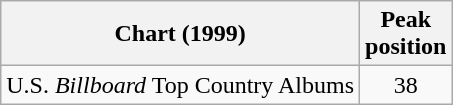<table class="wikitable">
<tr>
<th>Chart (1999)</th>
<th>Peak<br>position</th>
</tr>
<tr>
<td>U.S. <em>Billboard</em> Top Country Albums</td>
<td align="center">38</td>
</tr>
</table>
